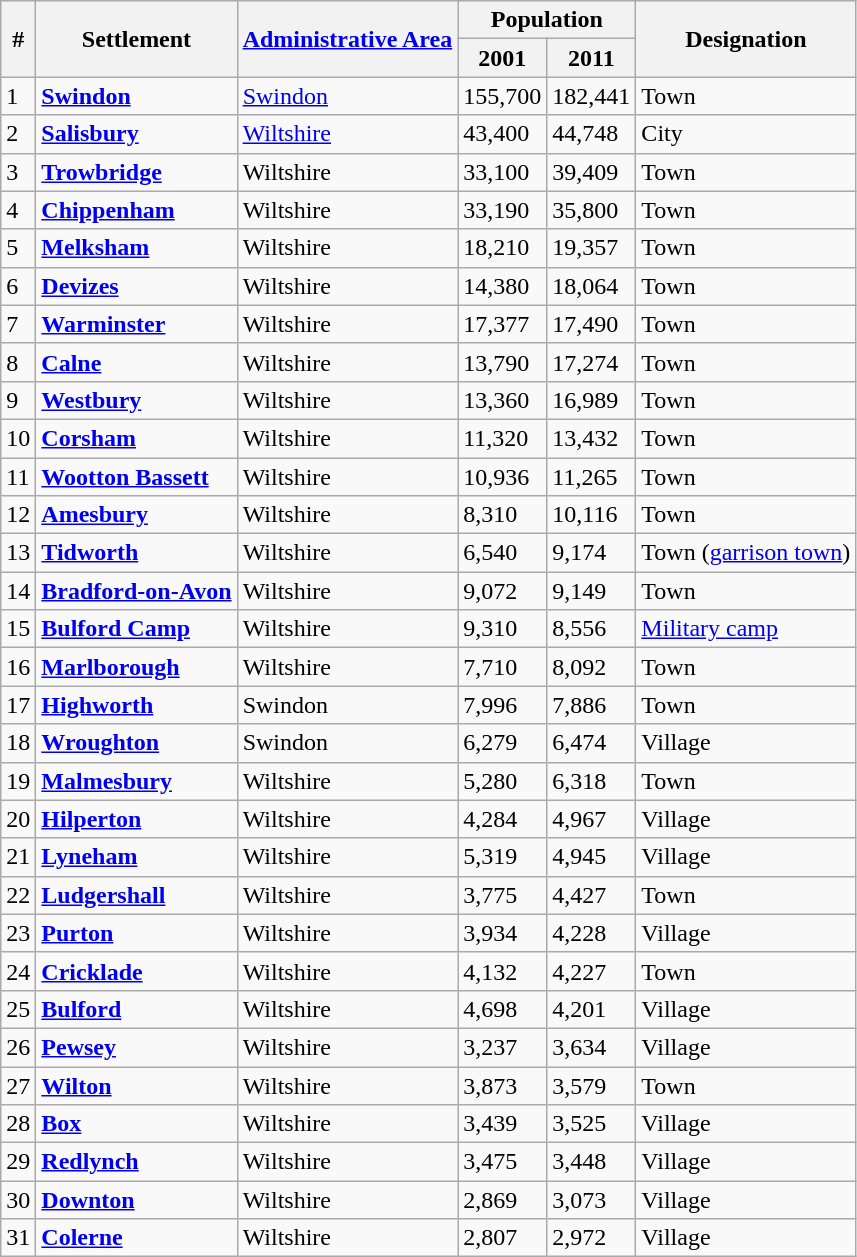<table class="wikitable sortable">
<tr>
<th rowspan="2">#</th>
<th rowspan="2">Settlement</th>
<th rowspan="2"><a href='#'>Administrative Area</a></th>
<th colspan="2">Population</th>
<th rowspan="2">Designation</th>
</tr>
<tr>
<th>2001</th>
<th>2011</th>
</tr>
<tr>
<td>1</td>
<td><strong><a href='#'>Swindon</a></strong></td>
<td><a href='#'>Swindon</a></td>
<td>155,700</td>
<td>182,441</td>
<td>Town</td>
</tr>
<tr>
<td>2</td>
<td><strong><a href='#'>Salisbury</a></strong></td>
<td><a href='#'>Wiltshire</a></td>
<td>43,400</td>
<td>44,748</td>
<td>City</td>
</tr>
<tr>
<td>3</td>
<td><strong><a href='#'>Trowbridge</a></strong></td>
<td>Wiltshire</td>
<td>33,100</td>
<td>39,409</td>
<td>Town</td>
</tr>
<tr>
<td>4</td>
<td><strong><a href='#'>Chippenham</a></strong></td>
<td>Wiltshire</td>
<td>33,190</td>
<td>35,800</td>
<td>Town</td>
</tr>
<tr>
<td>5</td>
<td><strong><a href='#'>Melksham</a></strong></td>
<td>Wiltshire</td>
<td>18,210</td>
<td>19,357</td>
<td>Town</td>
</tr>
<tr>
<td>6</td>
<td><strong><a href='#'>Devizes</a></strong></td>
<td>Wiltshire</td>
<td>14,380</td>
<td>18,064</td>
<td>Town</td>
</tr>
<tr>
<td>7</td>
<td><strong><a href='#'>Warminster</a></strong></td>
<td>Wiltshire</td>
<td>17,377</td>
<td>17,490</td>
<td>Town</td>
</tr>
<tr>
<td>8</td>
<td><strong><a href='#'>Calne</a></strong></td>
<td>Wiltshire</td>
<td>13,790</td>
<td>17,274</td>
<td>Town</td>
</tr>
<tr>
<td>9</td>
<td><strong><a href='#'>Westbury</a></strong></td>
<td>Wiltshire</td>
<td>13,360</td>
<td>16,989</td>
<td>Town</td>
</tr>
<tr>
<td>10</td>
<td><strong><a href='#'>Corsham</a></strong></td>
<td>Wiltshire</td>
<td>11,320</td>
<td>13,432</td>
<td>Town</td>
</tr>
<tr>
<td>11</td>
<td><strong><a href='#'>Wootton Bassett</a></strong></td>
<td>Wiltshire</td>
<td>10,936</td>
<td>11,265</td>
<td>Town</td>
</tr>
<tr>
<td>12</td>
<td><strong><a href='#'>Amesbury</a></strong></td>
<td>Wiltshire</td>
<td>8,310</td>
<td>10,116</td>
<td>Town</td>
</tr>
<tr>
<td>13</td>
<td><strong><a href='#'>Tidworth</a></strong></td>
<td>Wiltshire</td>
<td>6,540</td>
<td>9,174</td>
<td>Town (<a href='#'>garrison town</a>)</td>
</tr>
<tr>
<td>14</td>
<td><strong><a href='#'>Bradford-on-Avon</a></strong></td>
<td>Wiltshire</td>
<td>9,072</td>
<td>9,149</td>
<td>Town</td>
</tr>
<tr>
<td>15</td>
<td><strong><a href='#'>Bulford Camp</a></strong></td>
<td>Wiltshire</td>
<td>9,310</td>
<td>8,556</td>
<td><a href='#'>Military camp</a></td>
</tr>
<tr>
<td>16</td>
<td><strong><a href='#'>Marlborough</a></strong></td>
<td>Wiltshire</td>
<td>7,710</td>
<td>8,092</td>
<td>Town</td>
</tr>
<tr>
<td>17</td>
<td><strong><a href='#'>Highworth</a></strong></td>
<td>Swindon</td>
<td>7,996</td>
<td>7,886</td>
<td>Town</td>
</tr>
<tr>
<td>18</td>
<td><strong><a href='#'>Wroughton</a></strong></td>
<td>Swindon</td>
<td>6,279</td>
<td>6,474</td>
<td>Village</td>
</tr>
<tr>
<td>19</td>
<td><strong><a href='#'>Malmesbury</a></strong></td>
<td>Wiltshire</td>
<td>5,280</td>
<td>6,318</td>
<td>Town</td>
</tr>
<tr>
<td>20</td>
<td><strong><a href='#'>Hilperton</a></strong></td>
<td>Wiltshire</td>
<td>4,284</td>
<td>4,967</td>
<td>Village</td>
</tr>
<tr>
<td>21</td>
<td><strong><a href='#'>Lyneham</a></strong></td>
<td>Wiltshire</td>
<td>5,319</td>
<td>4,945</td>
<td>Village</td>
</tr>
<tr>
<td>22</td>
<td><strong><a href='#'>Ludgershall</a></strong></td>
<td>Wiltshire</td>
<td>3,775</td>
<td>4,427</td>
<td>Town</td>
</tr>
<tr>
<td>23</td>
<td><strong><a href='#'>Purton</a></strong></td>
<td>Wiltshire</td>
<td>3,934</td>
<td>4,228</td>
<td>Village</td>
</tr>
<tr>
<td>24</td>
<td><strong><a href='#'>Cricklade</a></strong></td>
<td>Wiltshire</td>
<td>4,132</td>
<td>4,227</td>
<td>Town</td>
</tr>
<tr>
<td>25</td>
<td><strong><a href='#'>Bulford</a></strong></td>
<td>Wiltshire</td>
<td>4,698</td>
<td>4,201</td>
<td>Village</td>
</tr>
<tr>
<td>26</td>
<td><strong><a href='#'>Pewsey</a></strong></td>
<td>Wiltshire</td>
<td>3,237</td>
<td>3,634</td>
<td>Village</td>
</tr>
<tr>
<td>27</td>
<td><strong><a href='#'>Wilton</a></strong></td>
<td>Wiltshire</td>
<td>3,873</td>
<td>3,579</td>
<td>Town</td>
</tr>
<tr>
<td>28</td>
<td><strong><a href='#'>Box</a></strong></td>
<td>Wiltshire</td>
<td>3,439</td>
<td>3,525</td>
<td>Village</td>
</tr>
<tr>
<td>29</td>
<td><strong><a href='#'>Redlynch</a></strong></td>
<td>Wiltshire</td>
<td>3,475</td>
<td>3,448</td>
<td>Village</td>
</tr>
<tr>
<td>30</td>
<td><strong><a href='#'>Downton</a></strong></td>
<td>Wiltshire</td>
<td>2,869</td>
<td>3,073</td>
<td>Village</td>
</tr>
<tr>
<td>31</td>
<td><strong><a href='#'>Colerne</a></strong></td>
<td>Wiltshire</td>
<td>2,807</td>
<td>2,972</td>
<td>Village</td>
</tr>
</table>
